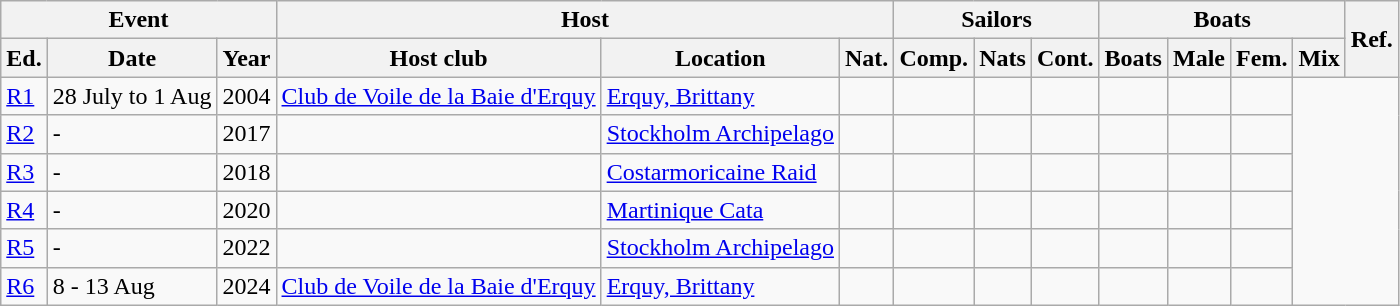<table class="wikitable sortable">
<tr>
<th colspan=3>Event</th>
<th colspan=3>Host</th>
<th colspan=3>Sailors</th>
<th colspan=4>Boats</th>
<th rowspan=2>Ref.</th>
</tr>
<tr>
<th>Ed.</th>
<th>Date</th>
<th>Year</th>
<th>Host club</th>
<th>Location</th>
<th>Nat.</th>
<th>Comp.</th>
<th>Nats</th>
<th>Cont.</th>
<th>Boats</th>
<th>Male</th>
<th>Fem.</th>
<th>Mix</th>
</tr>
<tr>
<td><a href='#'>R1</a></td>
<td>28 July to 1 Aug</td>
<td>2004</td>
<td><a href='#'>Club de Voile de la Baie d'Erquy</a></td>
<td><a href='#'>Erquy, Brittany</a></td>
<td></td>
<td></td>
<td></td>
<td></td>
<td></td>
<td></td>
<td></td>
</tr>
<tr>
<td><a href='#'>R2</a></td>
<td>-</td>
<td>2017</td>
<td></td>
<td><a href='#'>Stockholm Archipelago</a></td>
<td></td>
<td></td>
<td></td>
<td></td>
<td></td>
<td></td>
<td></td>
</tr>
<tr>
<td><a href='#'>R3</a></td>
<td>-</td>
<td>2018</td>
<td></td>
<td><a href='#'>Costarmoricaine Raid</a></td>
<td></td>
<td></td>
<td></td>
<td></td>
<td></td>
<td></td>
<td></td>
</tr>
<tr>
<td><a href='#'>R4</a></td>
<td>-</td>
<td>2020</td>
<td></td>
<td><a href='#'>Martinique Cata</a></td>
<td></td>
<td></td>
<td></td>
<td></td>
<td></td>
<td></td>
<td></td>
</tr>
<tr>
<td><a href='#'>R5</a></td>
<td>-</td>
<td>2022</td>
<td></td>
<td><a href='#'>Stockholm Archipelago</a></td>
<td></td>
<td></td>
<td></td>
<td></td>
<td></td>
<td></td>
<td></td>
</tr>
<tr>
<td><a href='#'>R6</a></td>
<td>8 - 13 Aug</td>
<td>2024</td>
<td><a href='#'>Club de Voile de la Baie d'Erquy</a></td>
<td><a href='#'>Erquy, Brittany</a></td>
<td></td>
<td></td>
<td></td>
<td></td>
<td></td>
<td></td>
<td></td>
</tr>
</table>
